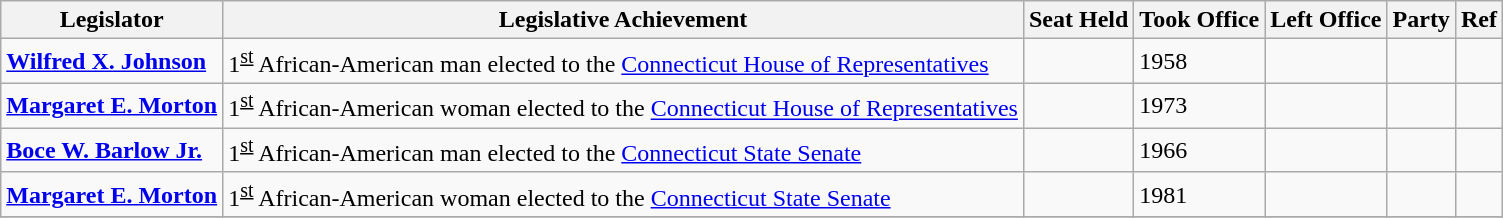<table class="wikitable">
<tr>
<th><strong>Legislator</strong></th>
<th><strong>Legislative Achievement</strong></th>
<th>Seat Held</th>
<th>Took Office</th>
<th><strong>Left Office</strong></th>
<th><strong>Party</strong></th>
<th><strong>Ref</strong></th>
</tr>
<tr>
<td><strong><a href='#'>Wilfred X. Johnson</a></strong></td>
<td>1<sup><u>st</u></sup> African-American man elected to the <a href='#'>Connecticut House of Representatives</a></td>
<td></td>
<td>1958</td>
<td></td>
<td></td>
<td></td>
</tr>
<tr>
<td><strong><a href='#'>Margaret E. Morton</a></strong></td>
<td>1<sup><u>st</u></sup> African-American woman elected to the <a href='#'>Connecticut House of Representatives</a></td>
<td></td>
<td>1973</td>
<td></td>
<td></td>
<td></td>
</tr>
<tr>
<td><strong><a href='#'>Boce W. Barlow Jr.</a></strong></td>
<td>1<sup><u>st</u></sup> African-American man elected to the <a href='#'>Connecticut State Senate</a></td>
<td></td>
<td>1966</td>
<td></td>
<td></td>
<td></td>
</tr>
<tr>
<td><strong><a href='#'>Margaret E. Morton</a></strong></td>
<td>1<sup><u>st</u></sup> African-American woman elected to the <a href='#'>Connecticut State Senate</a></td>
<td></td>
<td>1981</td>
<td></td>
<td></td>
<td></td>
</tr>
<tr>
</tr>
</table>
